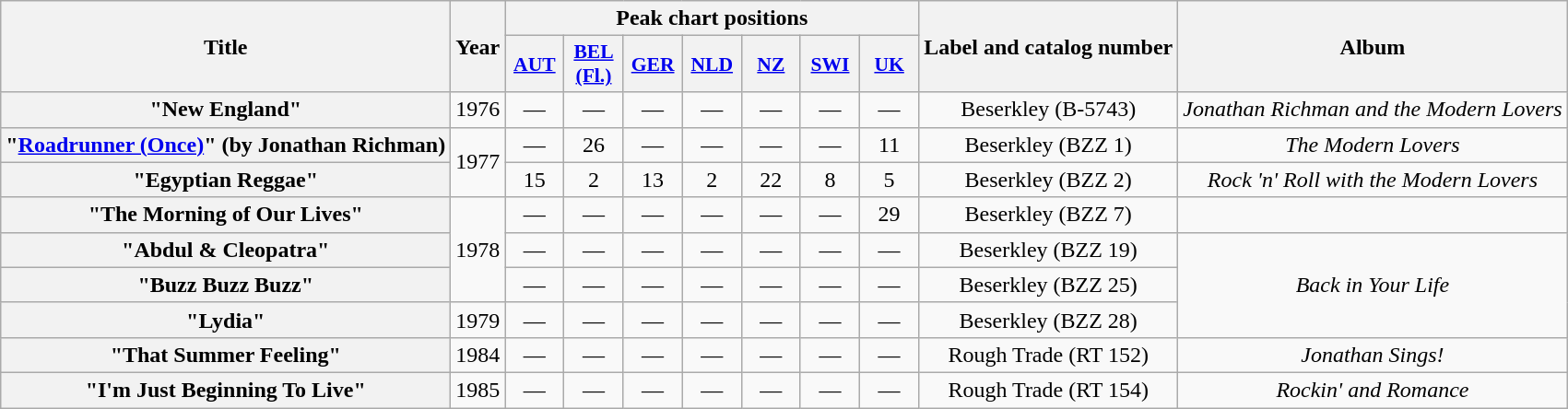<table class="wikitable plainrowheaders" style="text-align:center;">
<tr>
<th rowspan="2" scope="col">Title</th>
<th rowspan="2" scope="col">Year</th>
<th colspan="7" scope="col">Peak chart positions</th>
<th rowspan="2">Label and catalog number</th>
<th rowspan="2">Album</th>
</tr>
<tr>
<th scope="col" style="width:2.5em;font-size:90%;"><a href='#'>AUT</a><br></th>
<th scope="col" style="width:2.5em;font-size:90%;"><a href='#'>BEL<br>(Fl.)</a><br></th>
<th scope="col" style="width:2.5em;font-size:90%;"><a href='#'>GER</a><br></th>
<th scope="col" style="width:2.5em;font-size:90%;"><a href='#'>NLD</a><br></th>
<th scope="col" style="width:2.5em;font-size:90%;"><a href='#'>NZ</a><br></th>
<th scope="col" style="width:2.5em;font-size:90%;"><a href='#'>SWI</a><br></th>
<th scope="col" style="width:2.5em;font-size:90%;"><a href='#'>UK</a><br></th>
</tr>
<tr>
<th scope="row">"New England"<br></th>
<td>1976</td>
<td>—</td>
<td>—</td>
<td>—</td>
<td>—</td>
<td>—</td>
<td>—</td>
<td>—</td>
<td>Beserkley (B-5743)</td>
<td><em>Jonathan Richman and the Modern Lovers</em></td>
</tr>
<tr>
<th scope="row">"<a href='#'>Roadrunner (Once)</a>" (by Jonathan Richman)<br></th>
<td rowspan="2">1977</td>
<td>—</td>
<td>26</td>
<td>—</td>
<td>—</td>
<td>—</td>
<td>—</td>
<td>11</td>
<td>Beserkley (BZZ 1)</td>
<td><em>The Modern Lovers</em></td>
</tr>
<tr>
<th scope="row">"Egyptian Reggae"<br></th>
<td>15</td>
<td>2</td>
<td>13</td>
<td>2</td>
<td>22</td>
<td>8</td>
<td>5</td>
<td>Beserkley (BZZ 2)</td>
<td><em>Rock 'n' Roll with the Modern Lovers</em></td>
</tr>
<tr>
<th scope="row">"The Morning of Our Lives"<br></th>
<td rowspan="3">1978</td>
<td>—</td>
<td>—</td>
<td>—</td>
<td>—</td>
<td>—</td>
<td>—</td>
<td>29</td>
<td>Beserkley (BZZ 7)</td>
<td></td>
</tr>
<tr>
<th scope="row">"Abdul & Cleopatra"<br></th>
<td>—</td>
<td>—</td>
<td>—</td>
<td>—</td>
<td>—</td>
<td>—</td>
<td>—</td>
<td>Beserkley (BZZ 19)</td>
<td rowspan="3"><em>Back in Your Life</em></td>
</tr>
<tr>
<th scope="row">"Buzz Buzz Buzz"<br></th>
<td>—</td>
<td>—</td>
<td>—</td>
<td>—</td>
<td>—</td>
<td>—</td>
<td>—</td>
<td>Beserkley (BZZ 25)</td>
</tr>
<tr>
<th scope="row">"Lydia"<br></th>
<td>1979</td>
<td>—</td>
<td>—</td>
<td>—</td>
<td>—</td>
<td>—</td>
<td>—</td>
<td>—</td>
<td>Beserkley (BZZ 28)</td>
</tr>
<tr>
<th scope="row">"That Summer Feeling"<br></th>
<td>1984</td>
<td>—</td>
<td>—</td>
<td>—</td>
<td>—</td>
<td>—</td>
<td>—</td>
<td>—</td>
<td>Rough Trade (RT 152)</td>
<td><em>Jonathan Sings!</em></td>
</tr>
<tr>
<th scope="row">"I'm Just Beginning To Live"<br></th>
<td>1985</td>
<td>—</td>
<td>—</td>
<td>—</td>
<td>—</td>
<td>—</td>
<td>—</td>
<td>—</td>
<td>Rough Trade (RT 154)</td>
<td><em>Rockin' and Romance</em></td>
</tr>
</table>
